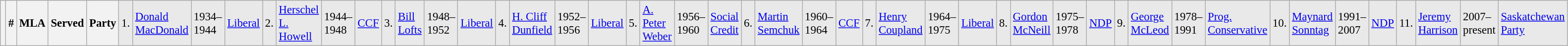<table class="wikitable" style="font-size: 95%; clear:both">
<tr style="background-color:#E9E9E9">
<th></th>
<th style="width: 25px">#</th>
<th style="width: 170px">MLA</th>
<th style="width: 80px">Served</th>
<th style="width: 150px">Party<br></th>
<td>1.</td>
<td><a href='#'>Donald MacDonald</a></td>
<td>1934–1944</td>
<td><a href='#'>Liberal</a><br></td>
<td>2.</td>
<td><a href='#'>Herschel L. Howell</a></td>
<td>1944–1948</td>
<td><a href='#'>CCF</a><br></td>
<td>3.</td>
<td><a href='#'>Bill Lofts</a></td>
<td>1948–1952</td>
<td><a href='#'>Liberal</a><br></td>
<td>4.</td>
<td><a href='#'>H. Cliff Dunfield</a></td>
<td>1952–1956</td>
<td><a href='#'>Liberal</a><br></td>
<td>5.</td>
<td><a href='#'>A. Peter Weber</a></td>
<td>1956–1960</td>
<td><a href='#'>Social Credit</a><br></td>
<td>6.</td>
<td><a href='#'>Martin Semchuk</a></td>
<td>1960–1964</td>
<td><a href='#'>CCF</a><br></td>
<td>7.</td>
<td><a href='#'>Henry Coupland</a></td>
<td>1964–1975</td>
<td><a href='#'>Liberal</a><br></td>
<td>8.</td>
<td><a href='#'>Gordon McNeill</a></td>
<td>1975–1978</td>
<td><a href='#'>NDP</a><br></td>
<td>9.</td>
<td><a href='#'>George McLeod</a></td>
<td>1978–1991</td>
<td><a href='#'>Prog. Conservative</a><br></td>
<td>10.</td>
<td><a href='#'>Maynard Sonntag</a></td>
<td>1991–2007</td>
<td><a href='#'>NDP</a><br></td>
<td>11.</td>
<td><a href='#'>Jeremy Harrison</a></td>
<td>2007–present</td>
<td><a href='#'>Saskatchewan Party</a></td>
</tr>
</table>
